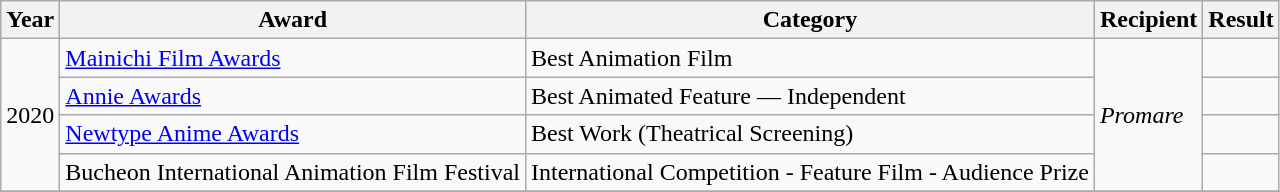<table class="wikitable sortable">
<tr>
<th>Year</th>
<th>Award</th>
<th>Category</th>
<th>Recipient</th>
<th>Result</th>
</tr>
<tr>
<td rowspan="4">2020</td>
<td><a href='#'>Mainichi Film Awards</a></td>
<td>Best Animation Film</td>
<td rowspan="4"><em>Promare</em></td>
<td></td>
</tr>
<tr>
<td><a href='#'>Annie Awards</a></td>
<td>Best Animated Feature — Independent</td>
<td> </td>
</tr>
<tr>
<td><a href='#'>Newtype Anime Awards</a></td>
<td>Best Work (Theatrical Screening)</td>
<td></td>
</tr>
<tr>
<td>Bucheon International Animation Film Festival</td>
<td>International Competition - Feature Film - Audience Prize</td>
<td></td>
</tr>
<tr>
</tr>
</table>
